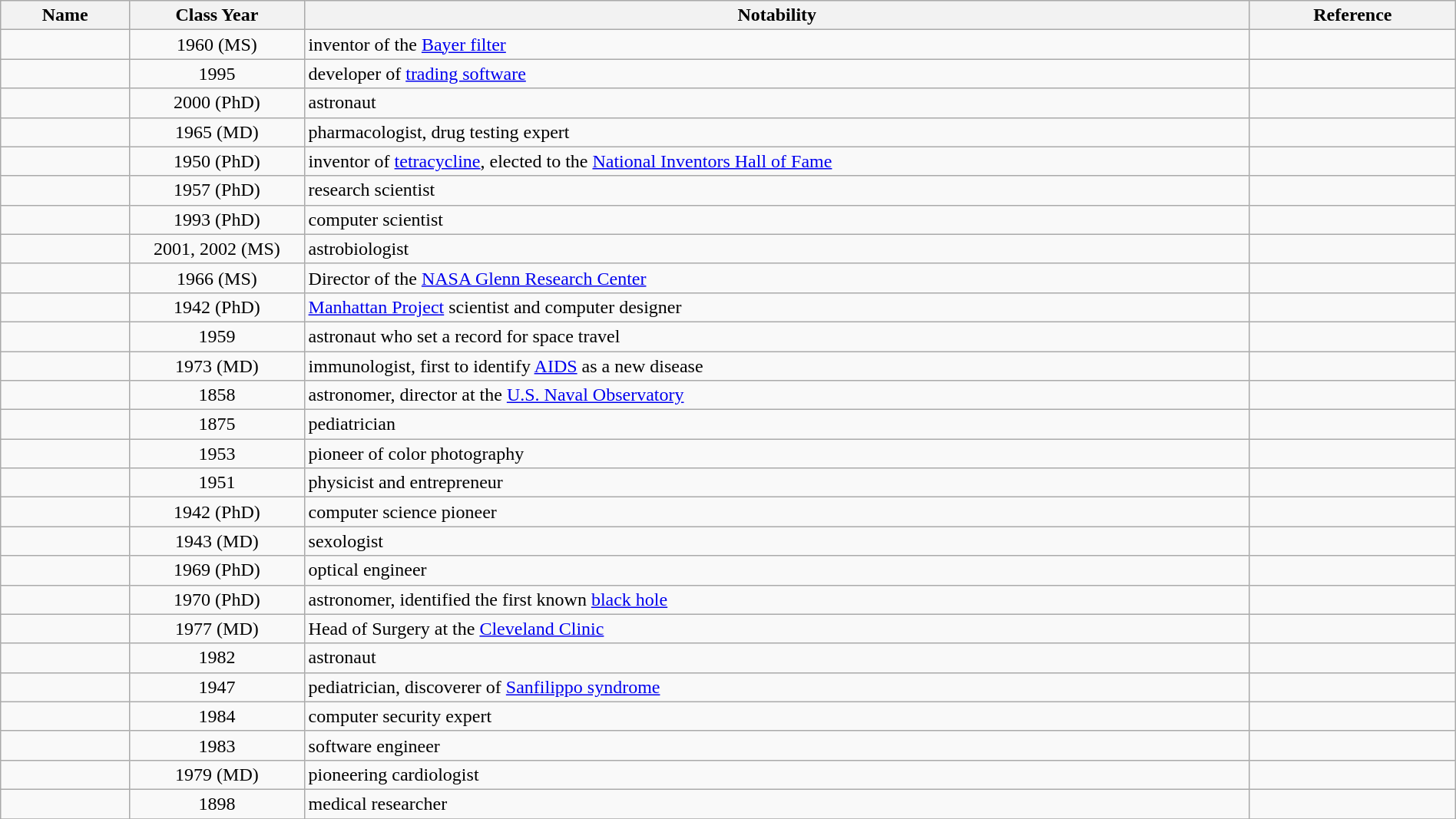<table class="wikitable sortable" style="width:100%">
<tr>
<th style="width:*;">Name</th>
<th style="width:12%;">Class Year</th>
<th style="width:65%;" class="unsortable">Notability</th>
<th style="width:*;" class="unsortable">Reference</th>
</tr>
<tr>
<td></td>
<td style="text-align:center;">1960 (MS)</td>
<td>inventor of the <a href='#'>Bayer filter</a></td>
<td style="text-align:center;"></td>
</tr>
<tr>
<td></td>
<td style="text-align:center;">1995</td>
<td>developer of <a href='#'>trading software</a></td>
<td style="text-align:center;"></td>
</tr>
<tr>
<td></td>
<td style="text-align:center;">2000 (PhD)</td>
<td>astronaut</td>
<td style="text-align:center;"></td>
</tr>
<tr>
<td></td>
<td style="text-align:center;">1965 (MD)</td>
<td>pharmacologist, drug testing expert</td>
<td style="text-align:center;"></td>
</tr>
<tr>
<td></td>
<td style="text-align:center;">1950 (PhD)</td>
<td>inventor of <a href='#'>tetracycline</a>, elected to the <a href='#'>National Inventors Hall of Fame</a></td>
<td style="text-align:center;"></td>
</tr>
<tr>
<td></td>
<td style="text-align:center;">1957 (PhD)</td>
<td>research scientist</td>
<td style="text-align:center;"></td>
</tr>
<tr>
<td></td>
<td style="text-align:center;">1993 (PhD)</td>
<td>computer scientist</td>
<td style="text-align:center;"></td>
</tr>
<tr>
<td></td>
<td style="text-align:center;">2001, 2002 (MS)</td>
<td>astrobiologist</td>
<td style="text-align:center;"></td>
</tr>
<tr>
<td></td>
<td style="text-align:center;">1966 (MS)</td>
<td>Director of the <a href='#'>NASA Glenn Research Center</a></td>
<td style="text-align:center;"></td>
</tr>
<tr>
<td></td>
<td style="text-align:center;">1942 (PhD)</td>
<td><a href='#'>Manhattan Project</a> scientist and computer designer</td>
<td style="text-align:center;"></td>
</tr>
<tr>
<td></td>
<td style="text-align:center;">1959</td>
<td>astronaut who set a record for space travel</td>
<td style="text-align:center;"></td>
</tr>
<tr>
<td></td>
<td style="text-align:center;">1973 (MD)</td>
<td>immunologist, first to identify <a href='#'>AIDS</a> as a new disease</td>
<td style="text-align:center;"></td>
</tr>
<tr>
<td></td>
<td style="text-align:center;">1858</td>
<td>astronomer, director at the <a href='#'>U.S. Naval Observatory</a></td>
<td style="text-align:center;"></td>
</tr>
<tr>
<td></td>
<td style="text-align:center;">1875</td>
<td>pediatrician</td>
<td style="text-align:center;"></td>
</tr>
<tr>
<td></td>
<td style="text-align:center;">1953</td>
<td>pioneer of color photography</td>
<td style="text-align:center;"></td>
</tr>
<tr>
<td></td>
<td style="text-align:center;">1951</td>
<td>physicist and entrepreneur</td>
<td style="text-align:center;"></td>
</tr>
<tr>
<td></td>
<td style="text-align:center;">1942 (PhD)</td>
<td>computer science pioneer</td>
<td style="text-align:center;"></td>
</tr>
<tr>
<td></td>
<td style="text-align:center;">1943 (MD)</td>
<td>sexologist</td>
<td style="text-align:center;"></td>
</tr>
<tr>
<td></td>
<td style="text-align:center;">1969 (PhD)</td>
<td>optical engineer</td>
<td style="text-align:center;"></td>
</tr>
<tr>
<td></td>
<td style="text-align:center;">1970 (PhD)</td>
<td>astronomer, identified the first known <a href='#'>black hole</a></td>
<td style="text-align:center;"></td>
</tr>
<tr>
<td></td>
<td style="text-align:center;">1977 (MD)</td>
<td>Head of Surgery at the <a href='#'>Cleveland Clinic</a></td>
<td style="text-align:center;"></td>
</tr>
<tr>
<td></td>
<td style="text-align:center;">1982</td>
<td>astronaut</td>
<td style="text-align:center;"></td>
</tr>
<tr>
<td></td>
<td style="text-align:center;">1947</td>
<td>pediatrician, discoverer of <a href='#'>Sanfilippo syndrome</a></td>
<td style="text-align:center;"></td>
</tr>
<tr>
<td></td>
<td style="text-align:center;">1984</td>
<td>computer security expert</td>
<td style="text-align:center;"></td>
</tr>
<tr>
<td></td>
<td style="text-align:center;">1983</td>
<td>software engineer</td>
<td style="text-align:center;"></td>
</tr>
<tr>
<td></td>
<td style="text-align:center;">1979 (MD)</td>
<td>pioneering cardiologist</td>
<td style="text-align:center;"></td>
</tr>
<tr>
<td></td>
<td style="text-align:center;">1898</td>
<td>medical researcher</td>
<td style="text-align:center;"></td>
</tr>
<tr>
</tr>
</table>
